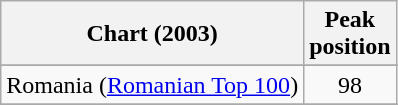<table class="wikitable sortable">
<tr>
<th>Chart (2003)</th>
<th>Peak<br>position</th>
</tr>
<tr>
</tr>
<tr>
</tr>
<tr>
<td>Romania (<a href='#'>Romanian Top 100</a>)</td>
<td align="center">98</td>
</tr>
<tr>
</tr>
<tr>
</tr>
<tr>
</tr>
</table>
